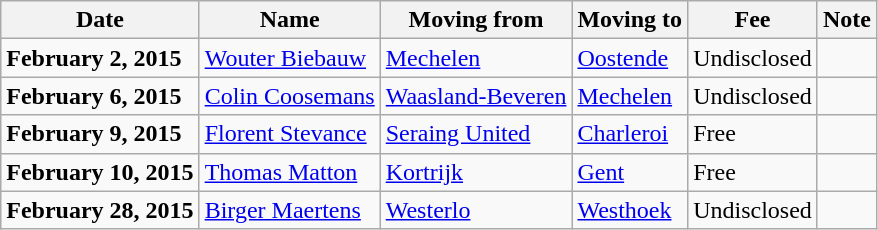<table class="wikitable sortable">
<tr>
<th>Date</th>
<th>Name</th>
<th>Moving from</th>
<th>Moving to</th>
<th>Fee</th>
<th>Note</th>
</tr>
<tr>
<td><strong>February 2, 2015</strong></td>
<td> <a href='#'>Wouter Biebauw</a></td>
<td> <a href='#'>Mechelen</a></td>
<td> <a href='#'>Oostende</a></td>
<td>Undisclosed </td>
<td></td>
</tr>
<tr>
<td><strong>February 6, 2015</strong></td>
<td> <a href='#'>Colin Coosemans</a></td>
<td> <a href='#'>Waasland-Beveren</a></td>
<td> <a href='#'>Mechelen</a></td>
<td>Undisclosed </td>
<td></td>
</tr>
<tr>
<td><strong>February 9, 2015</strong></td>
<td> <a href='#'>Florent Stevance</a></td>
<td> <a href='#'>Seraing United</a></td>
<td> <a href='#'>Charleroi</a></td>
<td>Free </td>
<td></td>
</tr>
<tr>
<td><strong>February 10, 2015</strong></td>
<td> <a href='#'>Thomas Matton</a></td>
<td> <a href='#'>Kortrijk</a></td>
<td> <a href='#'>Gent</a></td>
<td>Free </td>
<td></td>
</tr>
<tr>
<td><strong>February 28, 2015</strong></td>
<td> <a href='#'>Birger Maertens</a></td>
<td> <a href='#'>Westerlo</a></td>
<td> <a href='#'>Westhoek</a></td>
<td>Undisclosed </td>
<td></td>
</tr>
</table>
